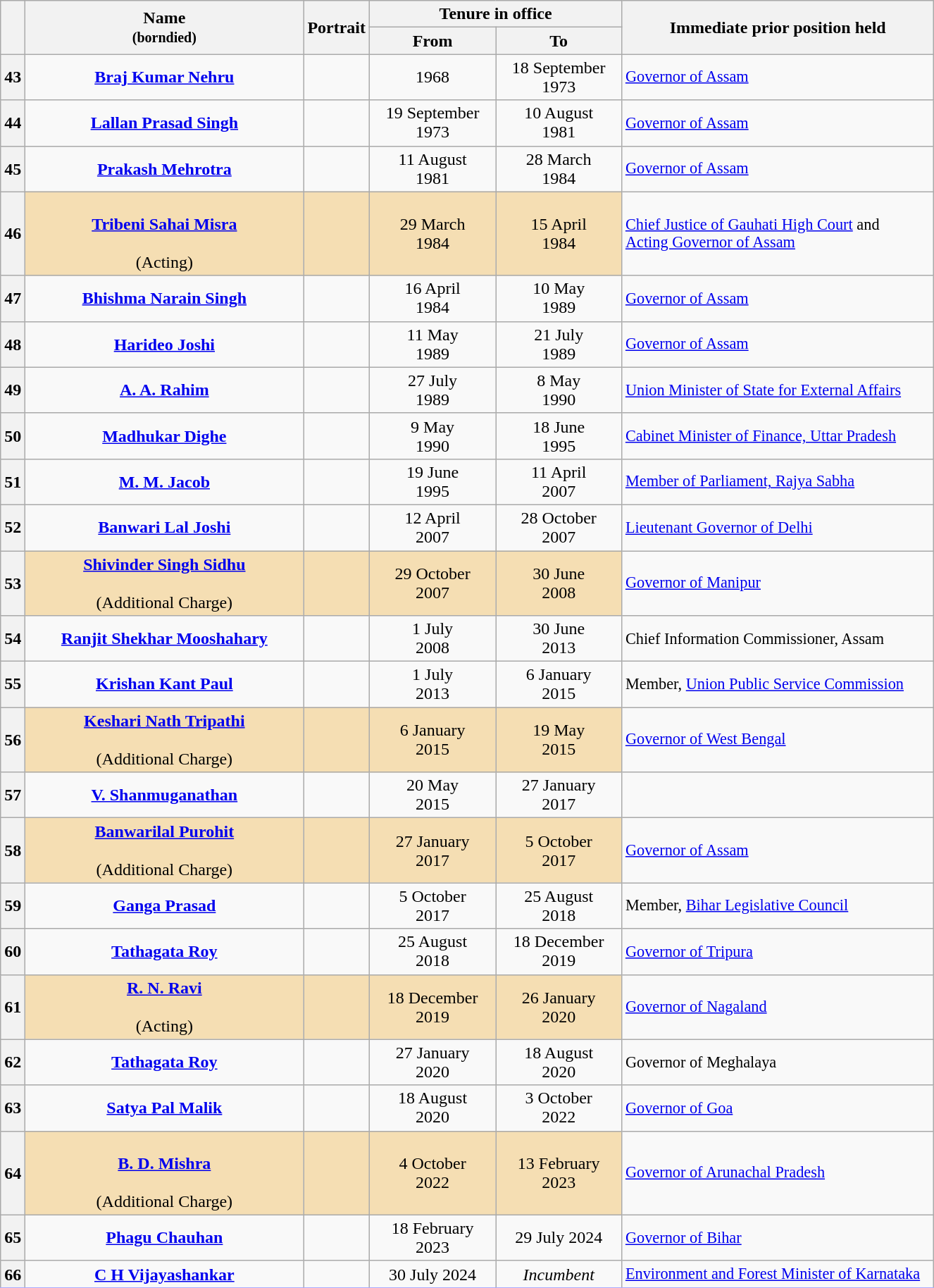<table class="wikitable" style="text-align:center; border:1px #aaf solid;">
<tr>
<th rowspan="2"></th>
<th rowspan="2" style="width:16em">Name<br><small>(borndied)</small></th>
<th rowspan="2">Portrait</th>
<th colspan="2">Tenure in office</th>
<th rowspan="2" style="width:18em">Immediate prior position held</th>
</tr>
<tr>
<th style="width:7em">From</th>
<th style="width:7em">To</th>
</tr>
<tr>
<th>43</th>
<td><strong><a href='#'>Braj Kumar Nehru</a></strong><br></td>
<td></td>
<td>1968</td>
<td>18 September<br>1973</td>
<td align="left" style="font-size:93%"><a href='#'>Governor of Assam</a> </td>
</tr>
<tr>
<th>44</th>
<td><strong><a href='#'>Lallan Prasad Singh</a></strong><br></td>
<td></td>
<td>19 September<br>1973</td>
<td>10 August<br>1981</td>
<td align="left" style="font-size:93%"><a href='#'>Governor of Assam</a> </td>
</tr>
<tr>
<th>45</th>
<td><strong><a href='#'>Prakash Mehrotra</a></strong><br></td>
<td></td>
<td>11 August<br>1981</td>
<td>28 March<br>1984</td>
<td align="left" style="font-size:93%"><a href='#'>Governor of Assam</a> </td>
</tr>
<tr>
<th>46</th>
<td bgcolor="wheat"><br><strong><a href='#'>Tribeni Sahai Misra</a></strong><br><br>(Acting)</td>
<td bgcolor="wheat"></td>
<td bgcolor="wheat">29 March<br>1984</td>
<td bgcolor="wheat">15 April<br>1984</td>
<td align="left" style="font-size:93%"><a href='#'>Chief Justice of Gauhati High Court</a> and<br><a href='#'>Acting Governor of Assam</a> </td>
</tr>
<tr>
<th>47</th>
<td><strong><a href='#'>Bhishma Narain Singh</a></strong><br></td>
<td></td>
<td>16 April<br>1984</td>
<td>10 May<br>1989</td>
<td align="left" style="font-size:93%"><a href='#'>Governor of Assam</a> </td>
</tr>
<tr>
<th>48</th>
<td><strong><a href='#'>Harideo Joshi</a></strong><br></td>
<td></td>
<td>11 May<br>1989</td>
<td>21 July<br>1989</td>
<td align="left" style="font-size:93%"><a href='#'>Governor of Assam</a> </td>
</tr>
<tr>
<th>49</th>
<td><strong><a href='#'>A. A. Rahim</a></strong><br></td>
<td></td>
<td>27 July<br>1989</td>
<td>8 May<br>1990</td>
<td align="left" style="font-size:93%"><a href='#'>Union Minister of State for External Affairs</a> </td>
</tr>
<tr>
<th>50</th>
<td><strong><a href='#'>Madhukar Dighe</a></strong><br></td>
<td></td>
<td>9 May<br>1990</td>
<td>18 June<br>1995</td>
<td align="left" style="font-size:93%"><a href='#'>Cabinet Minister of Finance, Uttar Pradesh</a> </td>
</tr>
<tr>
<th>51</th>
<td><strong><a href='#'>M. M. Jacob</a></strong><br></td>
<td></td>
<td>19 June<br>1995</td>
<td>11 April<br>2007</td>
<td align="left" style="font-size:93%"><a href='#'>Member of Parliament, Rajya Sabha</a></td>
</tr>
<tr>
<th>52</th>
<td><strong><a href='#'>Banwari Lal Joshi</a></strong><br></td>
<td></td>
<td>12 April<br>2007</td>
<td>28 October<br>2007</td>
<td align="left" style="font-size:93%"><a href='#'>Lieutenant Governor of Delhi</a></td>
</tr>
<tr>
<th>53</th>
<td bgcolor="wheat"><strong><a href='#'>Shivinder Singh Sidhu</a></strong><br><br>(Additional Charge)</td>
<td bgcolor="wheat"></td>
<td bgcolor="wheat">29 October<br>2007</td>
<td bgcolor="wheat">30 June<br>2008</td>
<td align="left" style="font-size:93%"><a href='#'>Governor of Manipur</a> </td>
</tr>
<tr>
<th>54</th>
<td><strong><a href='#'>Ranjit Shekhar Mooshahary</a></strong><br></td>
<td></td>
<td>1 July<br>2008</td>
<td>30 June<br>2013</td>
<td align="left" style="font-size:93%">Chief Information Commissioner, Assam</td>
</tr>
<tr>
<th>55</th>
<td><strong><a href='#'>Krishan Kant Paul</a></strong><br></td>
<td></td>
<td>1 July<br>2013</td>
<td>6 January<br>2015</td>
<td align="left" style="font-size:93%">Member, <a href='#'>Union Public Service Commission</a></td>
</tr>
<tr>
<th>56</th>
<td bgcolor="wheat"><strong><a href='#'>Keshari Nath Tripathi</a></strong><br><br>(Additional Charge)</td>
<td bgcolor="wheat"></td>
<td bgcolor="wheat">6 January<br>2015</td>
<td bgcolor="wheat">19 May<br>2015</td>
<td align="left" style="font-size:93%"><a href='#'>Governor of West Bengal</a> </td>
</tr>
<tr>
<th>57</th>
<td><strong><a href='#'>V. Shanmuganathan</a></strong><br></td>
<td></td>
<td>20 May<br>2015</td>
<td>27 January<br>2017</td>
<td align="left" style="font-size:93%"></td>
</tr>
<tr>
<th>58</th>
<td bgcolor="wheat"><strong><a href='#'>Banwarilal Purohit</a></strong><br><br>(Additional Charge)</td>
<td bgcolor="wheat"></td>
<td bgcolor="wheat">27 January<br>2017</td>
<td bgcolor="wheat">5 October<br>2017</td>
<td align="left" style="font-size:93%"><a href='#'>Governor of Assam</a> </td>
</tr>
<tr>
<th>59</th>
<td><strong><a href='#'>Ganga Prasad</a></strong><br></td>
<td></td>
<td>5 October<br>2017</td>
<td>25 August<br>2018</td>
<td align="left" style="font-size:93%">Member, <a href='#'>Bihar Legislative Council</a></td>
</tr>
<tr>
<th>60</th>
<td><strong><a href='#'>Tathagata Roy</a></strong><br></td>
<td></td>
<td>25 August<br>2018</td>
<td>18 December<br>2019</td>
<td align="left" style="font-size:93%"><a href='#'>Governor of Tripura</a></td>
</tr>
<tr>
<th>61</th>
<td bgcolor="wheat"><strong><a href='#'>R. N. Ravi</a></strong><br><br>(Acting)</td>
<td bgcolor="wheat"></td>
<td bgcolor="wheat">18 December<br>2019</td>
<td bgcolor="wheat">26 January<br>2020</td>
<td align="left" style="font-size:93%"><a href='#'>Governor of Nagaland</a> </td>
</tr>
<tr>
<th>62</th>
<td><strong><a href='#'>Tathagata Roy</a></strong><br></td>
<td></td>
<td>27 January<br>2020</td>
<td>18 August<br>2020</td>
<td align="left" style="font-size:93%">Governor of Meghalaya</td>
</tr>
<tr>
<th>63</th>
<td><strong><a href='#'>Satya Pal Malik</a></strong><br></td>
<td></td>
<td>18 August<br>2020</td>
<td>3 October<br>2022</td>
<td align="left" style="font-size:93%"><a href='#'>Governor of Goa</a></td>
</tr>
<tr>
<th>64</th>
<td bgcolor="wheat"><br><strong><a href='#'>B. D. Mishra</a></strong><br><br>(Additional Charge)</td>
<td bgcolor="wheat"></td>
<td bgcolor="wheat">4 October<br>2022</td>
<td bgcolor="wheat">13 February<br>2023</td>
<td align="left" style="font-size:93%"><a href='#'>Governor of Arunachal Pradesh</a> </td>
</tr>
<tr>
<th>65</th>
<td><strong><a href='#'>Phagu Chauhan</a></strong><br></td>
<td></td>
<td>18 February 2023</td>
<td>29 July 2024</td>
<td align="left" style="font-size:93%"><a href='#'>Governor of Bihar</a></td>
</tr>
<tr>
<th>66</th>
<td><a href='#'><strong>C H Vijayashankar</strong></a><br></td>
<td></td>
<td>30 July 2024</td>
<td><em>Incumbent</em></td>
<td align="left" style="font-size:93%"><a href='#'>Environment and Forest Minister of Karnataka</a></td>
</tr>
<tr>
</tr>
</table>
